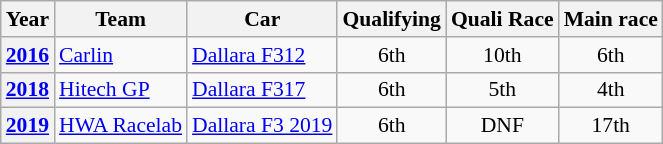<table class="wikitable" style="text-align:center; font-size:90%">
<tr>
<th>Year</th>
<th>Team</th>
<th>Car</th>
<th>Qualifying</th>
<th>Quali Race</th>
<th>Main race</th>
</tr>
<tr>
<th><a href='#'>2016</a></th>
<td align="left"> <a href='#'>Carlin</a></td>
<td align="left"><a href='#'>Dallara F312</a></td>
<td>6th</td>
<td>10th</td>
<td>6th</td>
</tr>
<tr>
<th><a href='#'>2018</a></th>
<td align="left"> <a href='#'>Hitech GP</a></td>
<td align="left"><a href='#'>Dallara F317</a></td>
<td>6th</td>
<td>5th</td>
<td>4th</td>
</tr>
<tr>
<th><a href='#'>2019</a></th>
<td align="left"> <a href='#'>HWA Racelab</a></td>
<td align="left"><a href='#'>Dallara F3 2019</a></td>
<td>6th</td>
<td>DNF</td>
<td>17th</td>
</tr>
</table>
